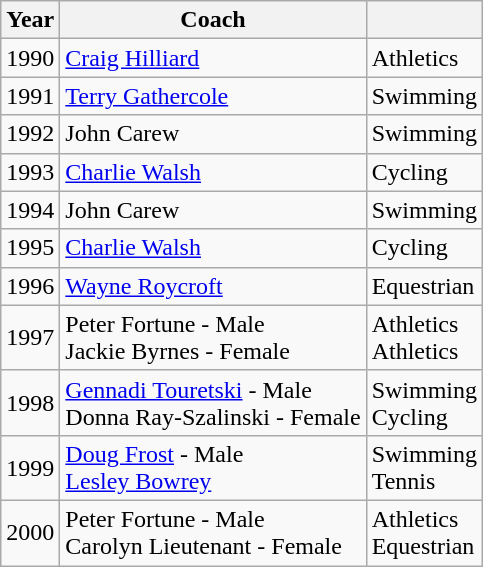<table class="wikitable sortable">
<tr>
<th>Year</th>
<th>Coach</th>
<th></th>
</tr>
<tr>
<td>1990</td>
<td><a href='#'>Craig Hilliard</a></td>
<td>Athletics</td>
</tr>
<tr>
<td>1991</td>
<td><a href='#'>Terry Gathercole</a></td>
<td>Swimming</td>
</tr>
<tr>
<td>1992</td>
<td>John Carew</td>
<td>Swimming</td>
</tr>
<tr>
<td>1993</td>
<td><a href='#'>Charlie Walsh</a></td>
<td>Cycling</td>
</tr>
<tr>
<td>1994</td>
<td>John Carew</td>
<td>Swimming</td>
</tr>
<tr>
<td>1995</td>
<td><a href='#'>Charlie Walsh</a></td>
<td>Cycling</td>
</tr>
<tr>
<td>1996</td>
<td><a href='#'>Wayne Roycroft</a></td>
<td>Equestrian</td>
</tr>
<tr>
<td>1997</td>
<td>Peter Fortune - Male  <br> Jackie Byrnes - Female</td>
<td>Athletics <br> Athletics</td>
</tr>
<tr>
<td>1998</td>
<td><a href='#'>Gennadi Touretski</a> - Male <br> Donna Ray-Szalinski - Female</td>
<td>Swimming <br> Cycling</td>
</tr>
<tr>
<td>1999</td>
<td><a href='#'>Doug Frost</a> - Male <br> <a href='#'>Lesley Bowrey</a></td>
<td>Swimming <br> Tennis</td>
</tr>
<tr>
<td>2000</td>
<td>Peter Fortune - Male  <br> Carolyn Lieutenant - Female</td>
<td>Athletics <br> Equestrian</td>
</tr>
</table>
